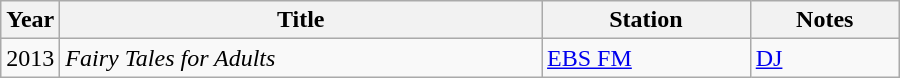<table class="wikitable" style="width:600px">
<tr>
<th width=10>Year</th>
<th>Title</th>
<th>Station</th>
<th>Notes</th>
</tr>
<tr>
<td>2013</td>
<td><em>Fairy Tales for Adults</em> </td>
<td><a href='#'>EBS FM</a></td>
<td><a href='#'>DJ</a></td>
</tr>
</table>
